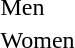<table>
<tr>
<td>Men<br></td>
<td></td>
<td></td>
<td></td>
</tr>
<tr>
<td>Women<br></td>
<td></td>
<td></td>
<td></td>
</tr>
</table>
